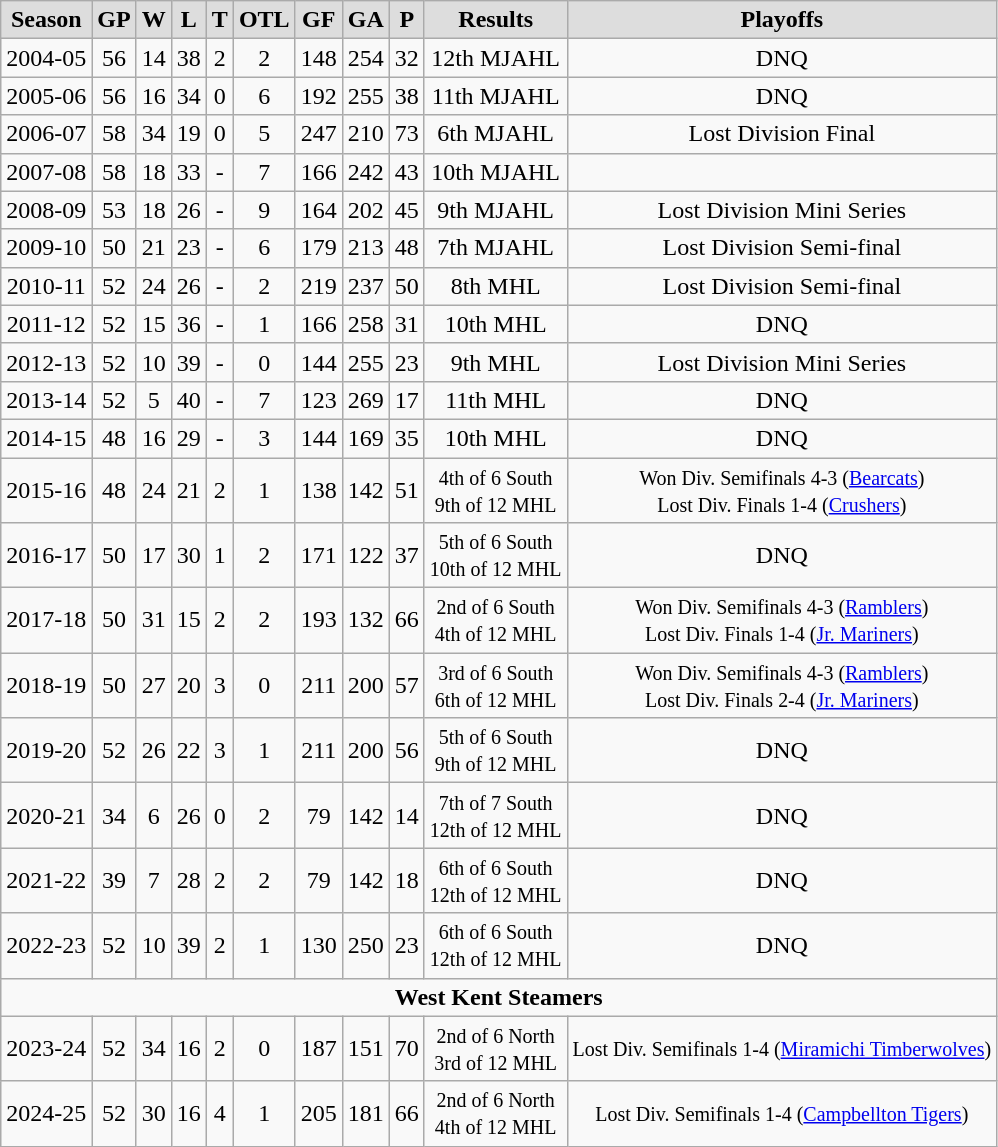<table class="wikitable">
<tr align="center"  bgcolor="#dddddd">
<td><strong>Season</strong></td>
<td><strong>GP</strong></td>
<td><strong>W</strong></td>
<td><strong>L</strong></td>
<td><strong>T</strong></td>
<td><strong>OTL</strong></td>
<td><strong>GF</strong></td>
<td><strong>GA</strong></td>
<td><strong>P</strong></td>
<td><strong>Results</strong></td>
<td><strong>Playoffs</strong></td>
</tr>
<tr align="center">
<td>2004-05</td>
<td>56</td>
<td>14</td>
<td>38</td>
<td>2</td>
<td>2</td>
<td>148</td>
<td>254</td>
<td>32</td>
<td>12th MJAHL</td>
<td>DNQ</td>
</tr>
<tr align="center">
<td>2005-06</td>
<td>56</td>
<td>16</td>
<td>34</td>
<td>0</td>
<td>6</td>
<td>192</td>
<td>255</td>
<td>38</td>
<td>11th MJAHL</td>
<td>DNQ</td>
</tr>
<tr align="center">
<td>2006-07</td>
<td>58</td>
<td>34</td>
<td>19</td>
<td>0</td>
<td>5</td>
<td>247</td>
<td>210</td>
<td>73</td>
<td>6th MJAHL</td>
<td>Lost Division Final</td>
</tr>
<tr align="center">
<td>2007-08</td>
<td>58</td>
<td>18</td>
<td>33</td>
<td>-</td>
<td>7</td>
<td>166</td>
<td>242</td>
<td>43</td>
<td>10th MJAHL</td>
<td></td>
</tr>
<tr align="center">
<td>2008-09</td>
<td>53</td>
<td>18</td>
<td>26</td>
<td>-</td>
<td>9</td>
<td>164</td>
<td>202</td>
<td>45</td>
<td>9th MJAHL</td>
<td>Lost Division Mini Series</td>
</tr>
<tr align="center">
<td>2009-10</td>
<td>50</td>
<td>21</td>
<td>23</td>
<td>-</td>
<td>6</td>
<td>179</td>
<td>213</td>
<td>48</td>
<td>7th MJAHL</td>
<td>Lost Division Semi-final</td>
</tr>
<tr align="center">
<td>2010-11</td>
<td>52</td>
<td>24</td>
<td>26</td>
<td>-</td>
<td>2</td>
<td>219</td>
<td>237</td>
<td>50</td>
<td>8th MHL</td>
<td>Lost Division Semi-final</td>
</tr>
<tr align="center">
<td>2011-12</td>
<td>52</td>
<td>15</td>
<td>36</td>
<td>-</td>
<td>1</td>
<td>166</td>
<td>258</td>
<td>31</td>
<td>10th MHL</td>
<td>DNQ</td>
</tr>
<tr align="center">
<td>2012-13</td>
<td>52</td>
<td>10</td>
<td>39</td>
<td>-</td>
<td>0</td>
<td>144</td>
<td>255</td>
<td>23</td>
<td>9th MHL</td>
<td>Lost Division Mini Series</td>
</tr>
<tr align="center">
<td>2013-14</td>
<td>52</td>
<td>5</td>
<td>40</td>
<td>-</td>
<td>7</td>
<td>123</td>
<td>269</td>
<td>17</td>
<td>11th MHL</td>
<td>DNQ</td>
</tr>
<tr align="center">
<td>2014-15</td>
<td>48</td>
<td>16</td>
<td>29</td>
<td>-</td>
<td>3</td>
<td>144</td>
<td>169</td>
<td>35</td>
<td>10th MHL</td>
<td>DNQ</td>
</tr>
<tr align="center">
<td>2015-16</td>
<td>48</td>
<td>24</td>
<td>21</td>
<td>2</td>
<td>1</td>
<td>138</td>
<td>142</td>
<td>51</td>
<td><small>4th of 6 South<br>9th of 12 MHL </small></td>
<td><small>Won Div. Semifinals 4-3 (<a href='#'>Bearcats</a>)<br>Lost Div. Finals 1-4 (<a href='#'>Crushers</a>)</small></td>
</tr>
<tr align="center">
<td>2016-17</td>
<td>50</td>
<td>17</td>
<td>30</td>
<td>1</td>
<td>2</td>
<td>171</td>
<td>122</td>
<td>37</td>
<td><small>5th of 6 South<br>10th of 12 MHL </small></td>
<td>DNQ</td>
</tr>
<tr align="center">
<td>2017-18</td>
<td>50</td>
<td>31</td>
<td>15</td>
<td>2</td>
<td>2</td>
<td>193</td>
<td>132</td>
<td>66</td>
<td><small>2nd of 6 South<br>4th of 12 MHL </small></td>
<td><small>Won Div. Semifinals 4-3 (<a href='#'>Ramblers</a>)<br>Lost Div. Finals 1-4 (<a href='#'>Jr. Mariners</a>)</small></td>
</tr>
<tr align="center">
<td>2018-19</td>
<td>50</td>
<td>27</td>
<td>20</td>
<td>3</td>
<td>0</td>
<td>211</td>
<td>200</td>
<td>57</td>
<td><small>3rd of 6 South<br>6th of 12 MHL </small></td>
<td><small>Won Div. Semifinals 4-3 (<a href='#'>Ramblers</a>)<br>Lost Div. Finals 2-4 (<a href='#'>Jr. Mariners</a>)</small></td>
</tr>
<tr align="center">
<td>2019-20</td>
<td>52</td>
<td>26</td>
<td>22</td>
<td>3</td>
<td>1</td>
<td>211</td>
<td>200</td>
<td>56</td>
<td><small>5th of 6 South<br>9th of 12 MHL </small></td>
<td>DNQ</td>
</tr>
<tr align="center">
<td>2020-21</td>
<td>34</td>
<td>6</td>
<td>26</td>
<td>0</td>
<td>2</td>
<td>79</td>
<td>142</td>
<td>14</td>
<td><small>7th of 7 South<br>12th of 12 MHL </small></td>
<td>DNQ</td>
</tr>
<tr align="center">
<td>2021-22</td>
<td>39</td>
<td>7</td>
<td>28</td>
<td>2</td>
<td>2</td>
<td>79</td>
<td>142</td>
<td>18</td>
<td><small>6th of 6 South<br>12th of 12 MHL </small></td>
<td>DNQ</td>
</tr>
<tr align="center">
<td>2022-23</td>
<td>52</td>
<td>10</td>
<td>39</td>
<td>2</td>
<td>1</td>
<td>130</td>
<td>250</td>
<td>23</td>
<td><small>6th of 6 South<br>12th of 12 MHL </small></td>
<td>DNQ</td>
</tr>
<tr align="center">
<td colspan=11><strong>West Kent Steamers</strong></td>
</tr>
<tr align="center">
<td>2023-24</td>
<td>52</td>
<td>34</td>
<td>16</td>
<td>2</td>
<td>0</td>
<td>187</td>
<td>151</td>
<td>70</td>
<td><small>2nd of 6 North<br>3rd of 12 MHL </small></td>
<td><small>Lost Div. Semifinals 1-4 (<a href='#'>Miramichi Timberwolves</a>)</small></td>
</tr>
<tr align="center">
<td>2024-25</td>
<td>52</td>
<td>30</td>
<td>16</td>
<td>4</td>
<td>1</td>
<td>205</td>
<td>181</td>
<td>66</td>
<td><small>2nd of 6 North<br>4th of 12 MHL </small></td>
<td><small>Lost Div. Semifinals 1-4 (<a href='#'>Campbellton Tigers</a>)</small></td>
</tr>
</table>
